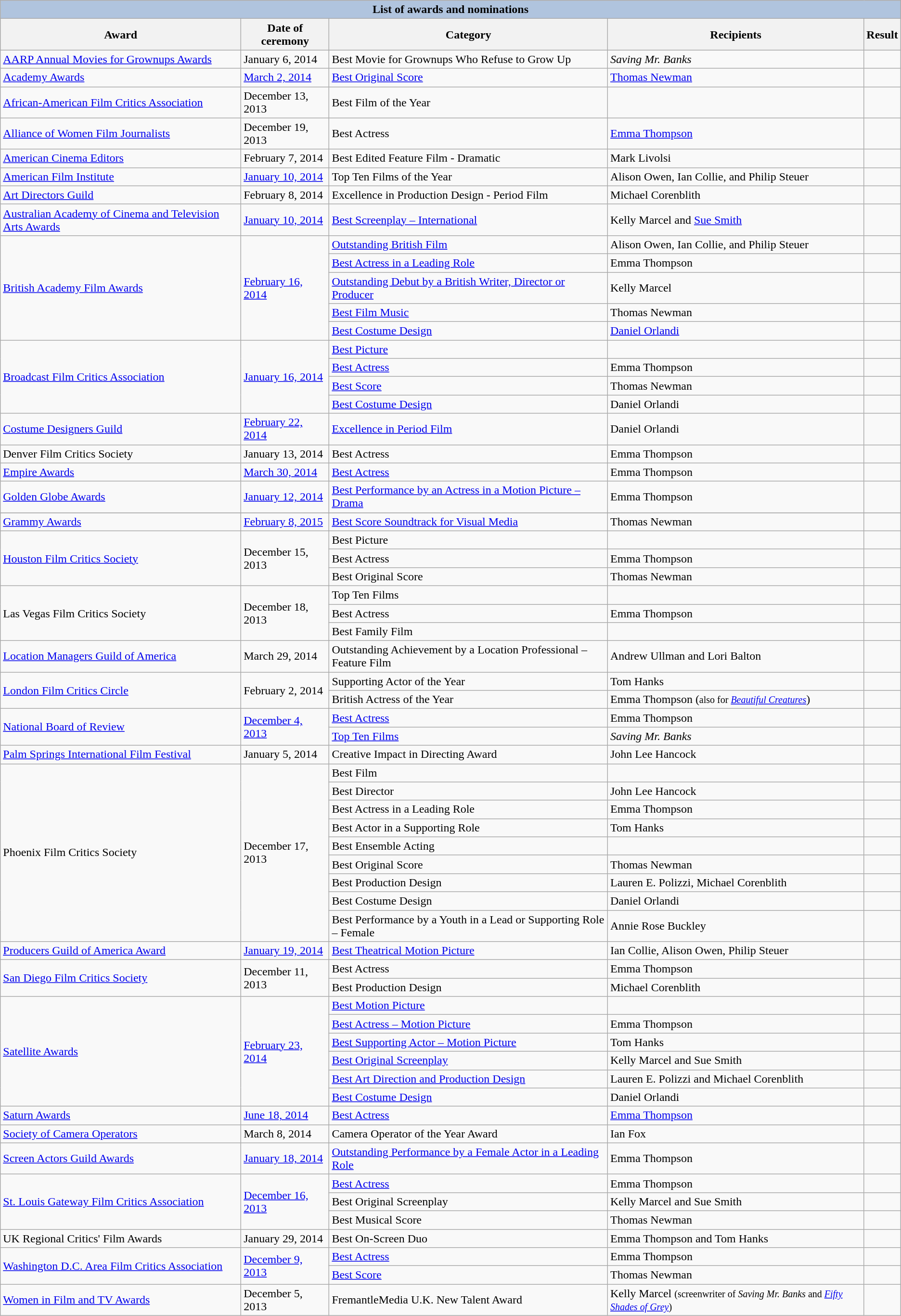<table class="wikitable sortable">
<tr style="background:#ccc; text-align:center;">
<th colspan="5" style="background: LightSteelBlue;">List of awards and nominations</th>
</tr>
<tr style="background:#ccc; text-align:center;">
<th>Award</th>
<th>Date of ceremony</th>
<th>Category</th>
<th>Recipients</th>
<th>Result</th>
</tr>
<tr>
<td><a href='#'>AARP Annual Movies for Grownups Awards</a></td>
<td>January 6, 2014</td>
<td>Best Movie for Grownups Who Refuse to Grow Up</td>
<td><em>Saving Mr. Banks</em></td>
<td></td>
</tr>
<tr>
<td><a href='#'>Academy Awards</a></td>
<td><a href='#'>March 2, 2014</a></td>
<td><a href='#'>Best Original Score</a></td>
<td><a href='#'>Thomas Newman</a></td>
<td></td>
</tr>
<tr>
<td><a href='#'>African-American Film Critics Association</a></td>
<td>December 13, 2013</td>
<td>Best Film of the Year</td>
<td></td>
<td></td>
</tr>
<tr>
<td><a href='#'>Alliance of Women Film Journalists</a></td>
<td>December 19, 2013</td>
<td>Best Actress</td>
<td><a href='#'>Emma Thompson</a></td>
<td></td>
</tr>
<tr>
<td><a href='#'>American Cinema Editors</a></td>
<td>February 7, 2014</td>
<td>Best Edited Feature Film - Dramatic</td>
<td>Mark Livolsi</td>
<td></td>
</tr>
<tr>
<td><a href='#'>American Film Institute</a></td>
<td><a href='#'>January 10, 2014</a></td>
<td>Top Ten Films of the Year</td>
<td>Alison Owen, Ian Collie, and Philip Steuer</td>
<td></td>
</tr>
<tr>
<td><a href='#'>Art Directors Guild</a></td>
<td>February 8, 2014</td>
<td>Excellence in Production Design - Period Film</td>
<td>Michael Corenblith</td>
<td></td>
</tr>
<tr>
<td><a href='#'>Australian Academy of Cinema and Television Arts Awards</a></td>
<td><a href='#'>January 10, 2014</a></td>
<td><a href='#'>Best Screenplay – International</a></td>
<td>Kelly Marcel and <a href='#'>Sue Smith</a></td>
<td></td>
</tr>
<tr>
<td rowspan="5"><a href='#'>British Academy Film Awards</a></td>
<td rowspan="05"><a href='#'>February 16, 2014</a></td>
<td><a href='#'>Outstanding British Film</a></td>
<td>Alison Owen, Ian Collie, and Philip Steuer</td>
<td></td>
</tr>
<tr>
<td><a href='#'>Best Actress in a Leading Role</a></td>
<td>Emma Thompson</td>
<td></td>
</tr>
<tr>
<td><a href='#'>Outstanding Debut by a British Writer, Director or Producer</a></td>
<td>Kelly Marcel</td>
<td></td>
</tr>
<tr>
<td><a href='#'>Best Film Music</a></td>
<td>Thomas Newman</td>
<td></td>
</tr>
<tr>
<td><a href='#'>Best Costume Design</a></td>
<td><a href='#'>Daniel Orlandi</a></td>
<td></td>
</tr>
<tr>
<td rowspan="04"><a href='#'>Broadcast Film Critics Association</a></td>
<td rowspan="04"><a href='#'>January 16, 2014</a></td>
<td><a href='#'>Best Picture</a></td>
<td></td>
<td></td>
</tr>
<tr>
<td><a href='#'>Best Actress</a></td>
<td>Emma Thompson</td>
<td></td>
</tr>
<tr>
<td><a href='#'>Best Score</a></td>
<td>Thomas Newman</td>
<td></td>
</tr>
<tr>
<td><a href='#'>Best Costume Design</a></td>
<td>Daniel Orlandi</td>
<td></td>
</tr>
<tr>
<td><a href='#'>Costume Designers Guild</a></td>
<td><a href='#'>February 22, 2014</a></td>
<td><a href='#'>Excellence in Period Film</a></td>
<td>Daniel Orlandi</td>
<td></td>
</tr>
<tr>
<td>Denver Film Critics Society</td>
<td>January 13, 2014</td>
<td>Best Actress</td>
<td>Emma Thompson</td>
<td></td>
</tr>
<tr>
<td><a href='#'>Empire Awards</a></td>
<td><a href='#'>March 30, 2014</a></td>
<td><a href='#'>Best Actress</a></td>
<td>Emma Thompson</td>
<td></td>
</tr>
<tr>
<td><a href='#'>Golden Globe Awards</a></td>
<td><a href='#'>January 12, 2014</a></td>
<td><a href='#'>Best Performance by an Actress in a Motion Picture – Drama</a></td>
<td>Emma Thompson</td>
<td></td>
</tr>
<tr>
</tr>
<tr>
<td><a href='#'>Grammy Awards</a></td>
<td><a href='#'>February 8, 2015</a></td>
<td><a href='#'>Best Score Soundtrack for Visual Media</a></td>
<td>Thomas Newman</td>
<td></td>
</tr>
<tr>
<td rowspan="3"><a href='#'>Houston Film Critics Society</a></td>
<td rowspan="3">December 15, 2013</td>
<td>Best Picture</td>
<td></td>
<td></td>
</tr>
<tr>
<td>Best Actress</td>
<td>Emma Thompson</td>
<td></td>
</tr>
<tr>
<td>Best Original Score</td>
<td>Thomas Newman</td>
<td></td>
</tr>
<tr>
<td rowspan="3">Las Vegas Film Critics Society</td>
<td rowspan="3">December 18, 2013</td>
<td>Top Ten Films</td>
<td></td>
<td></td>
</tr>
<tr>
<td>Best Actress</td>
<td>Emma Thompson</td>
<td></td>
</tr>
<tr>
<td>Best Family Film</td>
<td></td>
<td></td>
</tr>
<tr>
<td><a href='#'>Location Managers Guild of America</a></td>
<td>March 29, 2014</td>
<td>Outstanding Achievement by a Location Professional – Feature Film</td>
<td>Andrew Ullman and Lori Balton</td>
<td></td>
</tr>
<tr>
<td rowspan="2"><a href='#'>London Film Critics Circle</a></td>
<td rowspan="2">February 2, 2014</td>
<td>Supporting Actor of the Year</td>
<td>Tom Hanks</td>
<td></td>
</tr>
<tr>
<td>British Actress of the Year</td>
<td>Emma Thompson (<small>also for <em><a href='#'>Beautiful Creatures</a></em></small>)</td>
<td></td>
</tr>
<tr>
<td rowspan="2"><a href='#'>National Board of Review</a></td>
<td rowspan="2"><a href='#'>December 4, 2013</a></td>
<td><a href='#'>Best Actress</a></td>
<td>Emma Thompson</td>
<td></td>
</tr>
<tr>
<td><a href='#'>Top Ten Films</a></td>
<td><em>Saving Mr. Banks</em></td>
<td></td>
</tr>
<tr>
<td><a href='#'>Palm Springs International Film Festival</a></td>
<td>January 5, 2014</td>
<td>Creative Impact in Directing Award</td>
<td>John Lee Hancock</td>
<td></td>
</tr>
<tr>
<td rowspan="9">Phoenix Film Critics Society</td>
<td rowspan="9">December 17, 2013</td>
<td>Best Film</td>
<td></td>
<td></td>
</tr>
<tr>
<td>Best Director</td>
<td>John Lee Hancock</td>
<td></td>
</tr>
<tr>
<td>Best Actress in a Leading Role</td>
<td>Emma Thompson</td>
<td></td>
</tr>
<tr>
<td>Best Actor in a Supporting Role</td>
<td>Tom Hanks</td>
<td></td>
</tr>
<tr>
<td>Best Ensemble Acting</td>
<td></td>
<td></td>
</tr>
<tr>
<td>Best Original Score</td>
<td>Thomas Newman</td>
<td></td>
</tr>
<tr>
<td>Best Production Design</td>
<td>Lauren E. Polizzi, Michael Corenblith</td>
<td></td>
</tr>
<tr>
<td>Best Costume Design</td>
<td>Daniel Orlandi</td>
<td></td>
</tr>
<tr>
<td>Best Performance by a Youth in a Lead or Supporting Role – Female</td>
<td>Annie Rose Buckley</td>
<td></td>
</tr>
<tr>
<td><a href='#'>Producers Guild of America Award</a></td>
<td><a href='#'>January 19, 2014</a></td>
<td><a href='#'>Best Theatrical Motion Picture</a></td>
<td>Ian Collie, Alison Owen, Philip Steuer</td>
<td></td>
</tr>
<tr>
<td rowspan="2"><a href='#'>San Diego Film Critics Society</a></td>
<td rowspan="2">December 11, 2013</td>
<td>Best Actress</td>
<td>Emma Thompson</td>
<td></td>
</tr>
<tr>
<td>Best Production Design</td>
<td>Michael Corenblith</td>
<td></td>
</tr>
<tr>
<td rowspan="6"><a href='#'>Satellite Awards</a></td>
<td rowspan="6"><a href='#'>February 23, 2014</a></td>
<td><a href='#'>Best Motion Picture</a></td>
<td></td>
<td></td>
</tr>
<tr>
<td><a href='#'>Best Actress – Motion Picture</a></td>
<td>Emma Thompson</td>
<td></td>
</tr>
<tr>
<td><a href='#'>Best Supporting Actor – Motion Picture</a></td>
<td>Tom Hanks</td>
<td></td>
</tr>
<tr>
<td><a href='#'>Best Original Screenplay</a></td>
<td>Kelly Marcel and Sue Smith</td>
<td></td>
</tr>
<tr>
<td><a href='#'>Best Art Direction and Production Design</a></td>
<td>Lauren E. Polizzi and Michael Corenblith</td>
<td></td>
</tr>
<tr>
<td><a href='#'>Best Costume Design</a></td>
<td>Daniel Orlandi</td>
<td></td>
</tr>
<tr>
<td><a href='#'>Saturn Awards</a></td>
<td><a href='#'>June 18, 2014</a></td>
<td><a href='#'>Best Actress</a></td>
<td><a href='#'>Emma Thompson</a></td>
<td></td>
</tr>
<tr>
<td><a href='#'>Society of Camera Operators</a></td>
<td>March 8, 2014</td>
<td>Camera Operator of the Year Award</td>
<td>Ian Fox</td>
<td></td>
</tr>
<tr>
<td rowspan="1"><a href='#'>Screen Actors Guild Awards</a></td>
<td><a href='#'>January 18, 2014</a></td>
<td><a href='#'>Outstanding Performance by a Female Actor in a Leading Role</a></td>
<td>Emma Thompson</td>
<td></td>
</tr>
<tr>
<td rowspan="3"><a href='#'>St. Louis Gateway Film Critics Association</a></td>
<td rowspan="3"><a href='#'>December 16, 2013</a></td>
<td><a href='#'>Best Actress</a></td>
<td>Emma Thompson</td>
<td></td>
</tr>
<tr>
<td>Best Original Screenplay</td>
<td>Kelly Marcel and Sue Smith</td>
<td></td>
</tr>
<tr>
<td>Best Musical Score</td>
<td>Thomas Newman</td>
<td></td>
</tr>
<tr>
<td>UK Regional Critics' Film Awards</td>
<td>January 29, 2014</td>
<td>Best On-Screen Duo</td>
<td>Emma Thompson and Tom Hanks</td>
<td></td>
</tr>
<tr>
<td rowspan="2"><a href='#'>Washington D.C. Area Film Critics Association</a></td>
<td rowspan="2"><a href='#'>December 9, 2013</a></td>
<td><a href='#'>Best Actress</a></td>
<td>Emma Thompson</td>
<td></td>
</tr>
<tr>
<td><a href='#'>Best Score</a></td>
<td>Thomas Newman</td>
<td></td>
</tr>
<tr>
<td><a href='#'>Women in Film and TV Awards</a></td>
<td>December 5, 2013</td>
<td>FremantleMedia U.K. New Talent Award</td>
<td>Kelly Marcel <small>(screenwriter of <em>Saving Mr. Banks</em> and <em><a href='#'>Fifty Shades of Grey</a></em>)</small></td>
<td></td>
</tr>
</table>
